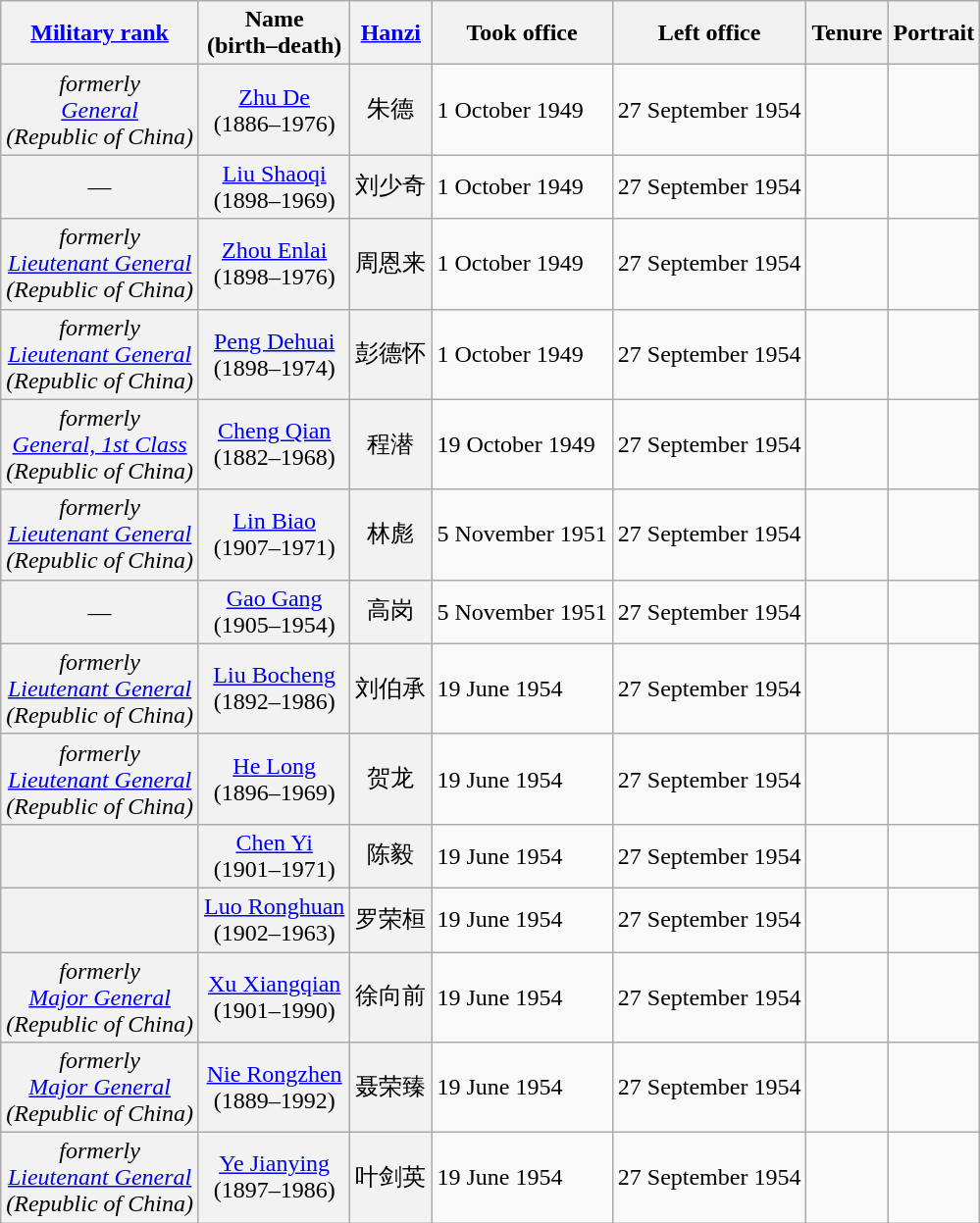<table class="wikitable sortable">
<tr>
<th scope="col"><a href='#'>Military rank</a></th>
<th scope="col">Name<br>(birth–death)</th>
<th scope="col"><a href='#'>Hanzi</a></th>
<th scope="col">Took office</th>
<th scope="col">Left office</th>
<th scope="col">Tenure</th>
<th scope="col">Portrait</th>
</tr>
<tr>
<th align="center" scope="row" style="font-weight:normal;"><em>formerly<br><a href='#'>General</a><br>(Republic of China)</em></th>
<th align="center" scope="row" style="font-weight:normal;"><a href='#'>Zhu De</a><br>(1886–1976)</th>
<th align="center" scope="row" style="font-weight:normal;">朱德</th>
<td>1 October 1949</td>
<td>27 September 1954</td>
<td></td>
<td></td>
</tr>
<tr>
<th align="center" scope="row" style="font-weight:normal;">—</th>
<th align="center" scope="row" style="font-weight:normal;"><a href='#'>Liu Shaoqi</a><br>(1898–1969)</th>
<th align="center" scope="row" style="font-weight:normal;">刘少奇</th>
<td>1 October 1949</td>
<td>27 September 1954</td>
<td></td>
<td></td>
</tr>
<tr>
<th align="center" scope="row" style="font-weight:normal;"><em>formerly<br><a href='#'>Lieutenant General</a><br>(Republic of China)</em></th>
<th align="center" scope="row" style="font-weight:normal;"><a href='#'>Zhou Enlai</a><br>(1898–1976)</th>
<th align="center" scope="row" style="font-weight:normal;">周恩来</th>
<td>1 October 1949</td>
<td>27 September 1954</td>
<td></td>
<td></td>
</tr>
<tr>
<th align="center" scope="row" style="font-weight:normal;"><em>formerly<br><a href='#'>Lieutenant General</a><br>(Republic of China)</em></th>
<th align="center" scope="row" style="font-weight:normal;"><a href='#'>Peng Dehuai</a><br>(1898–1974)</th>
<th align="center" scope="row" style="font-weight:normal;">彭德怀</th>
<td>1 October 1949</td>
<td>27 September 1954</td>
<td></td>
<td></td>
</tr>
<tr>
<th align="center" scope="row" style="font-weight:normal;"><em>formerly<br><a href='#'>General, 1st Class</a><br>(Republic of China)</em></th>
<th align="center" scope="row" style="font-weight:normal;"><a href='#'>Cheng Qian</a><br>(1882–1968)</th>
<th align="center" scope="row" style="font-weight:normal;">程潜</th>
<td>19 October 1949</td>
<td>27 September 1954</td>
<td></td>
<td></td>
</tr>
<tr>
<th align="center" scope="row" style="font-weight:normal;"><em>formerly<br><a href='#'>Lieutenant General</a><br>(Republic of China)</em></th>
<th align="center" scope="row" style="font-weight:normal;"><a href='#'>Lin Biao</a><br>(1907–1971)</th>
<th align="center" scope="row" style="font-weight:normal;">林彪</th>
<td>5 November 1951</td>
<td>27 September 1954</td>
<td></td>
<td></td>
</tr>
<tr>
<th align="center" scope="row" style="font-weight:normal;">—</th>
<th align="center" scope="row" style="font-weight:normal;"><a href='#'>Gao Gang</a><br>(1905–1954)</th>
<th align="center" scope="row" style="font-weight:normal;">高岗</th>
<td>5 November 1951</td>
<td>27 September 1954</td>
<td></td>
<td></td>
</tr>
<tr>
<th align="center" scope="row" style="font-weight:normal;"><em>formerly<br><a href='#'>Lieutenant General</a><br>(Republic of China)</em></th>
<th align="center" scope="row" style="font-weight:normal;"><a href='#'>Liu Bocheng</a><br>(1892–1986)</th>
<th align="center" scope="row" style="font-weight:normal;">刘伯承</th>
<td>19 June 1954</td>
<td>27 September 1954</td>
<td></td>
<td></td>
</tr>
<tr>
<th align="center" scope="row" style="font-weight:normal;"><em>formerly<br><a href='#'>Lieutenant General</a><br>(Republic of China)</em></th>
<th align="center" scope="row" style="font-weight:normal;"><a href='#'>He Long</a><br>(1896–1969)</th>
<th align="center" scope="row" style="font-weight:normal;">贺龙</th>
<td>19 June 1954</td>
<td>27 September 1954</td>
<td></td>
<td></td>
</tr>
<tr>
<th align="center" scope="row" style="font-weight:normal;"></th>
<th align="center" scope="row" style="font-weight:normal;"><a href='#'>Chen Yi</a><br>(1901–1971)</th>
<th align="center" scope="row" style="font-weight:normal;">陈毅</th>
<td>19 June 1954</td>
<td>27 September 1954</td>
<td></td>
<td></td>
</tr>
<tr>
<th align="center" scope="row" style="font-weight:normal;"></th>
<th align="center" scope="row" style="font-weight:normal;"><a href='#'>Luo Ronghuan</a><br>(1902–1963)</th>
<th align="center" scope="row" style="font-weight:normal;">罗荣桓</th>
<td>19 June 1954</td>
<td>27 September 1954</td>
<td></td>
<td></td>
</tr>
<tr>
<th align="center" scope="row" style="font-weight:normal;"><em>formerly<br><a href='#'>Major General</a><br>(Republic of China)</em></th>
<th align="center" scope="row" style="font-weight:normal;"><a href='#'>Xu Xiangqian</a><br>(1901–1990)</th>
<th align="center" scope="row" style="font-weight:normal;">徐向前</th>
<td>19 June 1954</td>
<td>27 September 1954</td>
<td></td>
<td></td>
</tr>
<tr>
<th align="center" scope="row" style="font-weight:normal;"><em>formerly<br><a href='#'>Major General</a><br>(Republic of China)</em></th>
<th align="center" scope="row" style="font-weight:normal;"><a href='#'>Nie Rongzhen</a><br>(1889–1992)</th>
<th align="center" scope="row" style="font-weight:normal;">聂荣臻</th>
<td>19 June 1954</td>
<td>27 September 1954</td>
<td></td>
<td></td>
</tr>
<tr>
<th align="center" scope="row" style="font-weight:normal;"><em>formerly<br><a href='#'>Lieutenant General</a><br>(Republic of China)</em></th>
<th align="center" scope="row" style="font-weight:normal;"><a href='#'>Ye Jianying</a><br>(1897–1986)</th>
<th align="center" scope="row" style="font-weight:normal;">叶剑英</th>
<td>19 June 1954</td>
<td>27 September 1954</td>
<td></td>
<td></td>
</tr>
</table>
